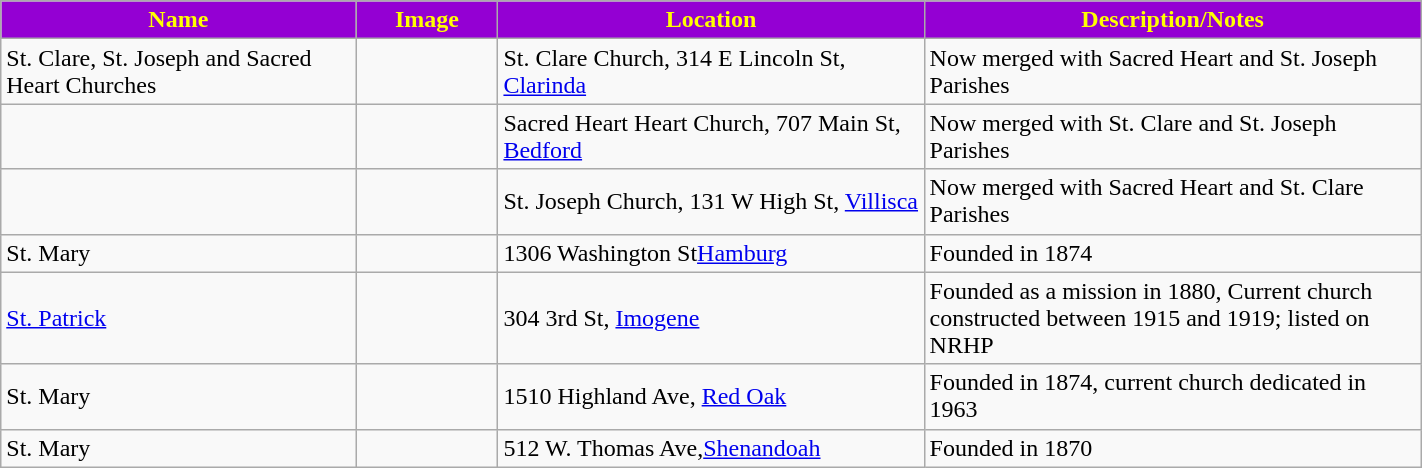<table class="wikitable sortable" style="width:75%">
<tr>
<th style="background:darkviolet; color:yellow;" width="25%"><strong>Name</strong></th>
<th style="background:darkviolet; color:yellow;" width="10%"><strong>Image</strong></th>
<th style="background:darkviolet; color:yellow;" width="30%"><strong>Location</strong></th>
<th style="background:darkviolet; color:yellow;" width="35%"><strong>Description/Notes</strong></th>
</tr>
<tr>
<td>St. Clare, St. Joseph and Sacred Heart Churches</td>
<td></td>
<td>St. Clare Church, 314 E Lincoln St, <a href='#'>Clarinda</a></td>
<td>Now merged with Sacred Heart and St. Joseph Parishes</td>
</tr>
<tr>
<td></td>
<td></td>
<td>Sacred Heart Heart Church, 707 Main St, <a href='#'>Bedford</a></td>
<td>Now merged with St. Clare and St. Joseph Parishes</td>
</tr>
<tr>
<td></td>
<td></td>
<td>St. Joseph Church, 131 W High St, <a href='#'>Villisca</a></td>
<td>Now merged with Sacred Heart and St. Clare Parishes</td>
</tr>
<tr>
<td>St. Mary</td>
<td></td>
<td>1306 Washington St<a href='#'>Hamburg</a></td>
<td>Founded in 1874</td>
</tr>
<tr>
<td><a href='#'>St. Patrick</a></td>
<td></td>
<td>304 3rd St, <a href='#'>Imogene</a></td>
<td>Founded as a mission in 1880, Current church constructed between 1915 and 1919; listed on NRHP</td>
</tr>
<tr>
<td>St. Mary</td>
<td></td>
<td>1510 Highland Ave, <a href='#'>Red Oak</a></td>
<td>Founded in 1874, current church dedicated in 1963</td>
</tr>
<tr>
<td>St. Mary</td>
<td></td>
<td>512 W. Thomas Ave,<a href='#'>Shenandoah</a></td>
<td>Founded in 1870</td>
</tr>
</table>
